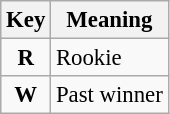<table class="wikitable" style="font-size: 95%">
<tr>
<th>Key</th>
<th>Meaning</th>
</tr>
<tr>
<td align="center"><strong><span>R</span></strong></td>
<td>Rookie</td>
</tr>
<tr>
<td align="center"><strong><span>W</span></strong></td>
<td>Past winner</td>
</tr>
</table>
